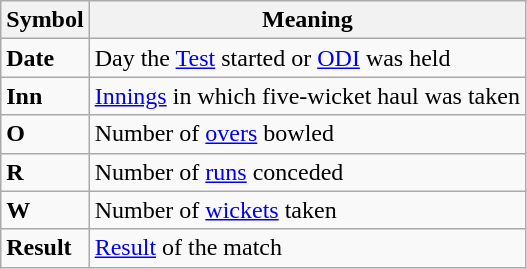<table class="wikitable">
<tr>
<th>Symbol</th>
<th>Meaning</th>
</tr>
<tr>
<td><strong>Date</strong></td>
<td>Day the <a href='#'>Test</a> started or <a href='#'>ODI</a> was held</td>
</tr>
<tr>
<td><strong>Inn</strong></td>
<td><a href='#'>Innings</a> in which five-wicket haul was taken</td>
</tr>
<tr>
<td><strong>O</strong></td>
<td>Number of <a href='#'>overs</a> bowled</td>
</tr>
<tr>
<td><strong>R</strong></td>
<td>Number of <a href='#'>runs</a> conceded</td>
</tr>
<tr>
<td><strong>W</strong></td>
<td>Number of <a href='#'>wickets</a> taken</td>
</tr>
<tr>
<td><strong>Result</strong></td>
<td><a href='#'>Result</a> of the match</td>
</tr>
</table>
